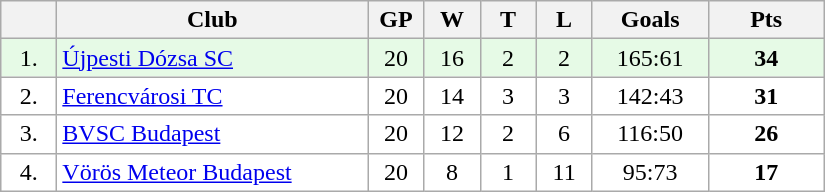<table class="wikitable">
<tr>
<th width="30"></th>
<th width="200">Club</th>
<th width="30">GP</th>
<th width="30">W</th>
<th width="30">T</th>
<th width="30">L</th>
<th width="70">Goals</th>
<th width="70">Pts</th>
</tr>
<tr bgcolor="#e6fae6" align="center">
<td>1.</td>
<td align="left"><a href='#'>Újpesti Dózsa SC</a></td>
<td>20</td>
<td>16</td>
<td>2</td>
<td>2</td>
<td>165:61</td>
<td><strong>34</strong></td>
</tr>
<tr bgcolor="#FFFFFF" align="center">
<td>2.</td>
<td align="left"><a href='#'>Ferencvárosi TC</a></td>
<td>20</td>
<td>14</td>
<td>3</td>
<td>3</td>
<td>142:43</td>
<td><strong>31</strong></td>
</tr>
<tr bgcolor="#FFFFFF" align="center">
<td>3.</td>
<td align="left"><a href='#'>BVSC Budapest</a></td>
<td>20</td>
<td>12</td>
<td>2</td>
<td>6</td>
<td>116:50</td>
<td><strong>26</strong></td>
</tr>
<tr bgcolor="#FFFFFF" align="center">
<td>4.</td>
<td align="left"><a href='#'>Vörös Meteor Budapest</a></td>
<td>20</td>
<td>8</td>
<td>1</td>
<td>11</td>
<td>95:73</td>
<td><strong>17</strong></td>
</tr>
</table>
